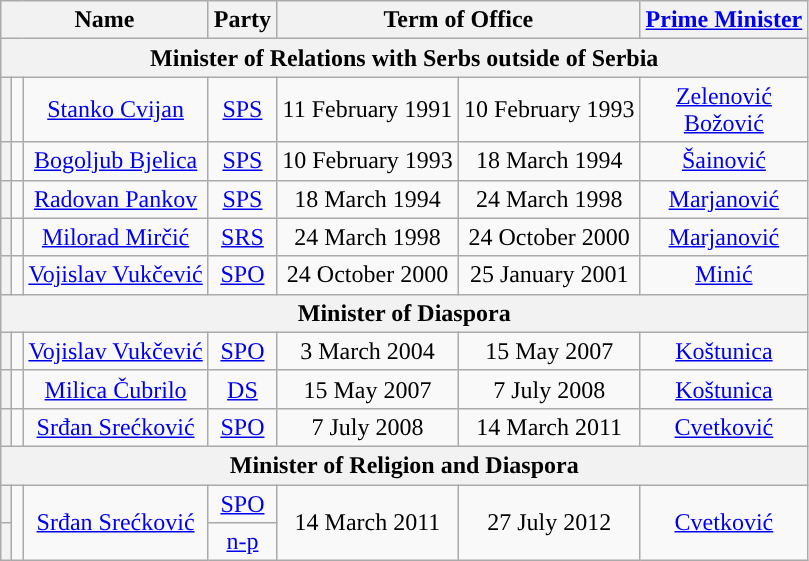<table class="wikitable" style="text-align:center;">
<tr>
<th colspan=3>Name<br></th>
<th>Party</th>
<th colspan=2>Term of Office</th>
<th><a href='#'>Prime Minister</a><br></th>
</tr>
<tr>
<th colspan="7">Minister of Relations with Serbs outside of Serbia</th>
</tr>
<tr>
<th style="background:"></th>
<td></td>
<td><a href='#'>Stanko Cvijan</a><br></td>
<td><a href='#'>SPS</a></td>
<td>11 February 1991</td>
<td>10 February 1993</td>
<td><a href='#'>Zelenović</a> <br><a href='#'>Božović</a> </td>
</tr>
<tr>
<th style="background:"></th>
<td></td>
<td><a href='#'>Bogoljub Bjelica</a><br></td>
<td><a href='#'>SPS</a></td>
<td>10 February 1993</td>
<td>18 March 1994</td>
<td><a href='#'>Šainović</a> </td>
</tr>
<tr>
<th style="background:"></th>
<td></td>
<td><a href='#'>Radovan Pankov</a><br></td>
<td><a href='#'>SPS</a></td>
<td>18 March 1994</td>
<td>24 March 1998</td>
<td><a href='#'>Marjanović</a> </td>
</tr>
<tr>
<th style="background:"></th>
<td></td>
<td><a href='#'>Milorad Mirčić</a><br></td>
<td><a href='#'>SRS</a></td>
<td>24 March 1998</td>
<td>24 October 2000</td>
<td><a href='#'>Marjanović</a> </td>
</tr>
<tr>
<th style="background:"></th>
<td></td>
<td><a href='#'>Vojislav Vukčević</a><br></td>
<td><a href='#'>SPO</a></td>
<td>24 October 2000</td>
<td>25 January 2001</td>
<td><a href='#'>Minić</a> </td>
</tr>
<tr>
<th colspan="7">Minister of Diaspora</th>
</tr>
<tr>
<th style="background:"></th>
<td></td>
<td><a href='#'>Vojislav Vukčević</a><br></td>
<td><a href='#'>SPO</a></td>
<td>3 March 2004</td>
<td>15 May 2007</td>
<td><a href='#'>Koštunica</a> </td>
</tr>
<tr>
<th style="background:"></th>
<td></td>
<td><a href='#'>Milica Čubrilo</a><br></td>
<td><a href='#'>DS</a></td>
<td>15 May 2007</td>
<td>7 July 2008</td>
<td><a href='#'>Koštunica</a> </td>
</tr>
<tr>
<th style="background:"></th>
<td></td>
<td><a href='#'>Srđan Srećković</a><br></td>
<td><a href='#'>SPO</a></td>
<td>7 July 2008</td>
<td>14 March 2011</td>
<td><a href='#'>Cvetković</a> </td>
</tr>
<tr>
<th colspan="7">Minister of Religion and Diaspora</th>
</tr>
<tr>
<th style="background:"></th>
<td rowspan=2></td>
<td rowspan=2><a href='#'>Srđan Srećković</a><br></td>
<td><a href='#'>SPO</a></td>
<td rowspan=2>14 March 2011</td>
<td rowspan=2>27 July 2012</td>
<td rowspan=2><a href='#'>Cvetković</a> </td>
</tr>
<tr>
<th style="background:"></th>
<td><a href='#'>n-p</a></td>
</tr>
</table>
